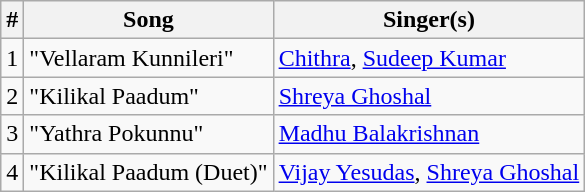<table class="wikitable">
<tr>
<th><strong>#</strong></th>
<th><strong>Song</strong></th>
<th><strong>Singer(s)</strong></th>
</tr>
<tr>
<td>1</td>
<td>"Vellaram Kunnileri"</td>
<td><a href='#'>Chithra</a>, <a href='#'>Sudeep Kumar</a></td>
</tr>
<tr>
<td>2</td>
<td>"Kilikal Paadum"</td>
<td><a href='#'>Shreya Ghoshal</a></td>
</tr>
<tr>
<td>3</td>
<td>"Yathra Pokunnu"</td>
<td><a href='#'>Madhu Balakrishnan</a></td>
</tr>
<tr>
<td>4</td>
<td>"Kilikal Paadum (Duet)"</td>
<td><a href='#'>Vijay Yesudas</a>, <a href='#'>Shreya Ghoshal</a></td>
</tr>
</table>
